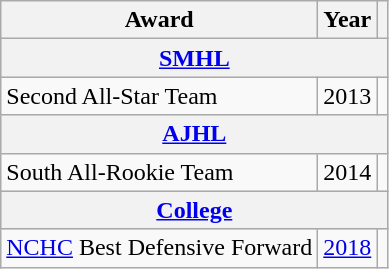<table class="wikitable">
<tr>
<th>Award</th>
<th>Year</th>
<th></th>
</tr>
<tr ALIGN="center" bgcolor="#e0e0e0">
<th colspan="3"><a href='#'>SMHL</a></th>
</tr>
<tr>
<td>Second All-Star Team</td>
<td>2013</td>
<td></td>
</tr>
<tr ALIGN="center" bgcolor="#e0e0e0">
<th colspan="3"><a href='#'>AJHL</a></th>
</tr>
<tr>
<td>South All-Rookie Team</td>
<td>2014</td>
<td></td>
</tr>
<tr ALIGN="center" bgcolor="#e0e0e0">
<th colspan="3"><a href='#'>College</a></th>
</tr>
<tr>
<td><a href='#'>NCHC</a> Best Defensive Forward</td>
<td><a href='#'>2018</a></td>
<td></td>
</tr>
</table>
